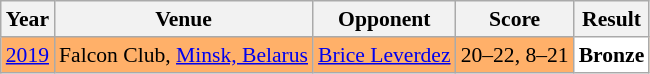<table class="sortable wikitable" style="font-size: 90%;">
<tr>
<th>Year</th>
<th>Venue</th>
<th>Opponent</th>
<th>Score</th>
<th>Result</th>
</tr>
<tr style="background:#FFB069">
<td align="center"><a href='#'>2019</a></td>
<td align="left">Falcon Club, <a href='#'>Minsk, Belarus</a></td>
<td align="left"> <a href='#'>Brice Leverdez</a></td>
<td align="left">20–22, 8–21</td>
<td style="text-align:left; background:white"> <strong>Bronze</strong></td>
</tr>
</table>
